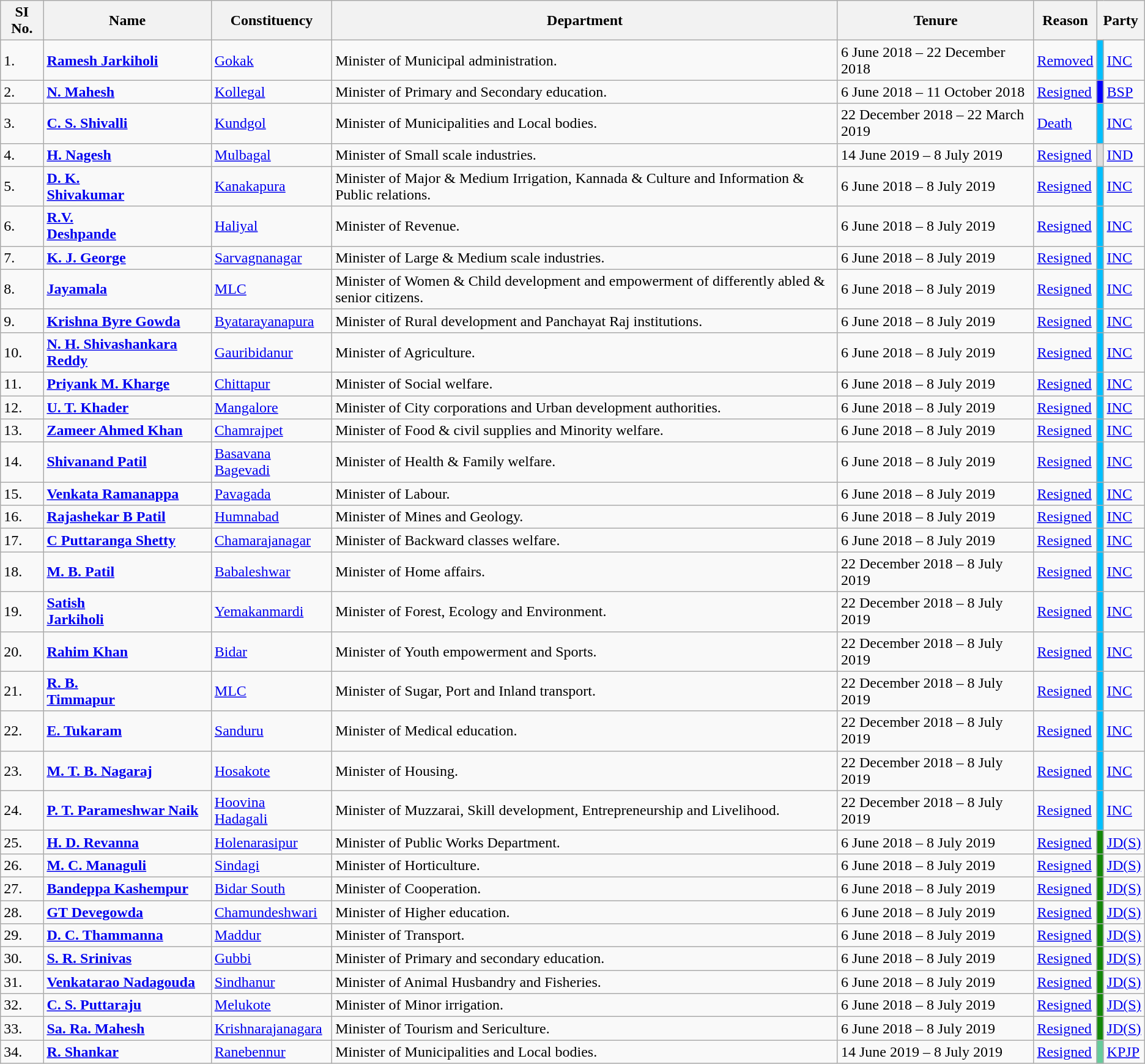<table class ="wikitable">
<tr>
<th>SI No.</th>
<th>Name</th>
<th>Constituency</th>
<th>Department</th>
<th>Tenure</th>
<th>Reason</th>
<th Colspan=2>Party</th>
</tr>
<tr>
<td>1.</td>
<td><strong><a href='#'>Ramesh Jarkiholi</a></strong></td>
<td><a href='#'>Gokak</a></td>
<td>Minister of Municipal administration.</td>
<td>6 June 2018 – 22 December 2018</td>
<td><a href='#'>Removed</a></td>
<td bgcolor=#00BFFF></td>
<td><a href='#'>INC</a></td>
</tr>
<tr>
<td>2.</td>
<td><strong><a href='#'>N. Mahesh</a></strong></td>
<td><a href='#'>Kollegal</a></td>
<td>Minister of Primary and Secondary education.</td>
<td>6 June 2018 – 11 October 2018</td>
<td><a href='#'>Resigned</a></td>
<td bgcolor=#0000FF></td>
<td><a href='#'>BSP</a></td>
</tr>
<tr>
<td>3.</td>
<td><strong><a href='#'>C. S. Shivalli</a></strong></td>
<td><a href='#'>Kundgol</a></td>
<td>Minister of Municipalities and Local bodies.</td>
<td>22 December 2018 – 22 March 2019</td>
<td><a href='#'>Death</a></td>
<td bgcolor=#00BFFF></td>
<td><a href='#'>INC</a></td>
</tr>
<tr>
<td>4.</td>
<td><strong><a href='#'>H. Nagesh</a></strong></td>
<td><a href='#'>Mulbagal</a></td>
<td>Minister of Small scale industries.</td>
<td>14 June 2019 – 8 July 2019</td>
<td><a href='#'>Resigned</a></td>
<td bgcolor=#DDDDDD></td>
<td><a href='#'>IND</a></td>
</tr>
<tr>
<td>5.</td>
<td><strong><a href='#'>D. K.<br>Shivakumar</a></strong></td>
<td><a href='#'>Kanakapura</a></td>
<td>Minister of Major & Medium Irrigation, Kannada & Culture and Information & Public relations.</td>
<td>6 June 2018 – 8 July 2019</td>
<td><a href='#'>Resigned</a></td>
<td bgcolor=#00BFFF></td>
<td><a href='#'>INC</a></td>
</tr>
<tr>
<td>6.</td>
<td><strong><a href='#'>R.V.<br>Deshpande</a></strong></td>
<td><a href='#'>Haliyal</a></td>
<td>Minister of Revenue.</td>
<td>6 June 2018 – 8 July 2019</td>
<td><a href='#'>Resigned</a></td>
<td bgcolor=#00BFFF></td>
<td><a href='#'>INC</a></td>
</tr>
<tr>
<td>7.</td>
<td><strong><a href='#'>K. J. George</a></strong></td>
<td><a href='#'>Sarvagnanagar</a></td>
<td>Minister of Large & Medium scale industries.</td>
<td>6 June 2018 – 8 July 2019</td>
<td><a href='#'>Resigned</a></td>
<td bgcolor=#00BFFF></td>
<td><a href='#'>INC</a></td>
</tr>
<tr>
<td>8.</td>
<td><strong><a href='#'>Jayamala</a></strong></td>
<td><a href='#'>MLC</a></td>
<td>Minister of Women & Child development and empowerment of differently abled & senior citizens.</td>
<td>6 June 2018 – 8 July 2019</td>
<td><a href='#'>Resigned</a></td>
<td bgcolor=#00BFFF></td>
<td><a href='#'>INC</a></td>
</tr>
<tr>
<td>9.</td>
<td><strong><a href='#'>Krishna Byre Gowda</a></strong></td>
<td><a href='#'>Byatarayanapura</a></td>
<td>Minister of Rural development and Panchayat Raj institutions.</td>
<td>6 June 2018 – 8 July 2019</td>
<td><a href='#'>Resigned</a></td>
<td bgcolor=#00BFFF></td>
<td><a href='#'>INC</a></td>
</tr>
<tr>
<td>10.</td>
<td><strong><a href='#'>N. H. Shivashankara Reddy</a></strong></td>
<td><a href='#'>Gauribidanur</a></td>
<td>Minister of Agriculture.</td>
<td>6 June 2018 – 8 July 2019</td>
<td><a href='#'>Resigned</a></td>
<td bgcolor=#00BFFF></td>
<td><a href='#'>INC</a></td>
</tr>
<tr>
<td>11.</td>
<td><strong><a href='#'>Priyank M. Kharge</a></strong></td>
<td><a href='#'>Chittapur</a></td>
<td>Minister of Social welfare.</td>
<td>6 June 2018 – 8 July 2019</td>
<td><a href='#'>Resigned</a></td>
<td bgcolor=#00BFFF></td>
<td><a href='#'>INC</a></td>
</tr>
<tr>
<td>12.</td>
<td><strong><a href='#'>U. T. Khader</a></strong></td>
<td><a href='#'>Mangalore</a></td>
<td>Minister of City corporations and Urban development authorities.</td>
<td>6 June 2018 – 8 July 2019</td>
<td><a href='#'>Resigned</a></td>
<td bgcolor=#00BFFF></td>
<td><a href='#'>INC</a></td>
</tr>
<tr>
<td>13.</td>
<td><strong><a href='#'>Zameer Ahmed Khan</a></strong></td>
<td><a href='#'>Chamrajpet</a></td>
<td>Minister of Food & civil supplies and Minority welfare.</td>
<td>6 June 2018 – 8 July 2019</td>
<td><a href='#'>Resigned</a></td>
<td bgcolor=#00BFFF></td>
<td><a href='#'>INC</a></td>
</tr>
<tr>
<td>14.</td>
<td><strong><a href='#'>Shivanand Patil</a></strong></td>
<td><a href='#'>Basavana Bagevadi</a></td>
<td>Minister of Health & Family welfare.</td>
<td>6 June 2018 – 8 July 2019</td>
<td><a href='#'>Resigned</a></td>
<td bgcolor=#00BFFF></td>
<td><a href='#'>INC</a></td>
</tr>
<tr>
<td>15.</td>
<td><strong><a href='#'>Venkata Ramanappa</a></strong></td>
<td><a href='#'>Pavagada</a></td>
<td>Minister of Labour.</td>
<td>6 June 2018 – 8 July 2019</td>
<td><a href='#'>Resigned</a></td>
<td bgcolor=#00BFFF></td>
<td><a href='#'>INC</a></td>
</tr>
<tr>
<td>16.</td>
<td><strong><a href='#'>Rajashekar B Patil</a></strong></td>
<td><a href='#'>Humnabad</a></td>
<td>Minister of Mines and Geology.</td>
<td>6 June 2018 – 8 July 2019</td>
<td><a href='#'>Resigned</a></td>
<td bgcolor=#00BFFF></td>
<td><a href='#'>INC</a></td>
</tr>
<tr>
<td>17.</td>
<td><strong><a href='#'>C Puttaranga Shetty</a></strong></td>
<td><a href='#'>Chamarajanagar</a></td>
<td>Minister of Backward classes welfare.</td>
<td>6 June 2018 – 8 July 2019</td>
<td><a href='#'>Resigned</a></td>
<td bgcolor=#00BFFF></td>
<td><a href='#'>INC</a></td>
</tr>
<tr>
<td>18.</td>
<td><strong><a href='#'>M. B. Patil</a></strong></td>
<td><a href='#'>Babaleshwar</a></td>
<td>Minister of Home affairs.</td>
<td>22 December 2018 – 8 July 2019</td>
<td><a href='#'>Resigned</a></td>
<td bgcolor=#00BFFF></td>
<td><a href='#'>INC</a></td>
</tr>
<tr>
<td>19.</td>
<td><strong><a href='#'>Satish<br>Jarkiholi</a></strong></td>
<td><a href='#'>Yemakanmardi</a></td>
<td>Minister of Forest, Ecology and Environment.</td>
<td>22 December 2018 – 8 July 2019</td>
<td><a href='#'>Resigned</a></td>
<td bgcolor=#00BFFF></td>
<td><a href='#'>INC</a></td>
</tr>
<tr>
<td>20.</td>
<td><strong><a href='#'>Rahim Khan</a></strong></td>
<td><a href='#'>Bidar</a></td>
<td>Minister of Youth empowerment and Sports.</td>
<td>22 December 2018 – 8 July 2019</td>
<td><a href='#'>Resigned</a></td>
<td bgcolor=#00BFFF></td>
<td><a href='#'>INC</a></td>
</tr>
<tr>
<td>21.</td>
<td><strong><a href='#'>R. B.<br>Timmapur</a></strong></td>
<td><a href='#'>MLC</a></td>
<td>Minister of Sugar, Port and Inland transport.</td>
<td>22 December 2018 – 8 July 2019</td>
<td><a href='#'>Resigned</a></td>
<td bgcolor=#00BFFF></td>
<td><a href='#'>INC</a></td>
</tr>
<tr>
<td>22.</td>
<td><strong><a href='#'>E. Tukaram</a></strong></td>
<td><a href='#'>Sanduru</a></td>
<td>Minister of Medical education.</td>
<td>22 December 2018 – 8 July 2019</td>
<td><a href='#'>Resigned</a></td>
<td bgcolor=#00BFFF></td>
<td><a href='#'>INC</a></td>
</tr>
<tr>
<td>23.</td>
<td><strong><a href='#'>M. T. B. Nagaraj</a></strong></td>
<td><a href='#'>Hosakote</a></td>
<td>Minister of Housing.</td>
<td>22 December 2018 – 8 July 2019</td>
<td><a href='#'>Resigned</a></td>
<td bgcolor=#00BFFF></td>
<td><a href='#'>INC</a></td>
</tr>
<tr>
<td>24.</td>
<td><strong><a href='#'>P. T. Parameshwar Naik</a></strong></td>
<td><a href='#'>Hoovina<br>Hadagali</a></td>
<td>Minister of Muzzarai, Skill development, Entrepreneurship and Livelihood.</td>
<td>22 December 2018 – 8 July 2019</td>
<td><a href='#'>Resigned</a></td>
<td bgcolor=#00BFFF></td>
<td><a href='#'>INC</a></td>
</tr>
<tr>
<td>25.</td>
<td><strong><a href='#'>H. D. Revanna</a></strong></td>
<td><a href='#'>Holenarasipur</a></td>
<td>Minister of Public Works Department.</td>
<td>6 June 2018 – 8 July 2019</td>
<td><a href='#'>Resigned</a></td>
<td bgcolor=#138808></td>
<td><a href='#'>JD(S)</a></td>
</tr>
<tr>
<td>26.</td>
<td><strong><a href='#'>M. C. Managuli</a></strong></td>
<td><a href='#'>Sindagi</a></td>
<td>Minister of Horticulture.</td>
<td>6 June 2018 – 8 July 2019</td>
<td><a href='#'>Resigned</a></td>
<td bgcolor=#138808></td>
<td><a href='#'>JD(S)</a></td>
</tr>
<tr>
<td>27.</td>
<td><strong><a href='#'>Bandeppa Kashempur</a></strong></td>
<td><a href='#'>Bidar South</a></td>
<td>Minister of Cooperation.</td>
<td>6 June 2018 – 8 July 2019</td>
<td><a href='#'>Resigned</a></td>
<td bgcolor=#138808></td>
<td><a href='#'>JD(S)</a></td>
</tr>
<tr>
<td>28.</td>
<td><strong><a href='#'>GT Devegowda</a></strong></td>
<td><a href='#'>Chamundeshwari</a></td>
<td>Minister of Higher education.</td>
<td>6 June 2018 – 8 July 2019</td>
<td><a href='#'>Resigned</a></td>
<td bgcolor=#138808></td>
<td><a href='#'>JD(S)</a></td>
</tr>
<tr>
<td>29.</td>
<td><strong><a href='#'>D. C. Thammanna</a></strong></td>
<td><a href='#'>Maddur</a></td>
<td>Minister of Transport.</td>
<td>6 June 2018 – 8 July 2019</td>
<td><a href='#'>Resigned</a></td>
<td bgcolor=#138808></td>
<td><a href='#'>JD(S)</a></td>
</tr>
<tr>
<td>30.</td>
<td><strong><a href='#'>S. R. Srinivas</a></strong></td>
<td><a href='#'>Gubbi</a></td>
<td>Minister of Primary and secondary education.</td>
<td>6 June 2018 – 8 July 2019</td>
<td><a href='#'>Resigned</a></td>
<td bgcolor=#138808></td>
<td><a href='#'>JD(S)</a></td>
</tr>
<tr>
<td>31.</td>
<td><strong><a href='#'>Venkatarao Nadagouda</a></strong></td>
<td><a href='#'>Sindhanur</a></td>
<td>Minister of Animal Husbandry and Fisheries.</td>
<td>6 June 2018 – 8 July 2019</td>
<td><a href='#'>Resigned</a></td>
<td bgcolor=#138808></td>
<td><a href='#'>JD(S)</a></td>
</tr>
<tr>
<td>32.</td>
<td><strong><a href='#'>C. S. Puttaraju</a></strong></td>
<td><a href='#'>Melukote</a></td>
<td>Minister of Minor irrigation.</td>
<td>6 June 2018 – 8 July 2019</td>
<td><a href='#'>Resigned</a></td>
<td bgcolor=#138808></td>
<td><a href='#'>JD(S)</a></td>
</tr>
<tr>
<td>33.</td>
<td><strong><a href='#'>Sa. Ra. Mahesh</a></strong></td>
<td><a href='#'>Krishnarajanagara</a></td>
<td>Minister of Tourism and Sericulture.</td>
<td>6 June 2018 – 8 July 2019</td>
<td><a href='#'>Resigned</a></td>
<td bgcolor=#138808></td>
<td><a href='#'>JD(S)</a></td>
</tr>
<tr>
<td>34.</td>
<td><strong><a href='#'>R. Shankar</a></strong></td>
<td><a href='#'>Ranebennur</a></td>
<td>Minister of Municipalities and Local bodies.</td>
<td>14 June 2019 – 8 July 2019</td>
<td><a href='#'>Resigned</a></td>
<td bgcolor=#65CB9B></td>
<td><a href='#'>KPJP</a></td>
</tr>
</table>
